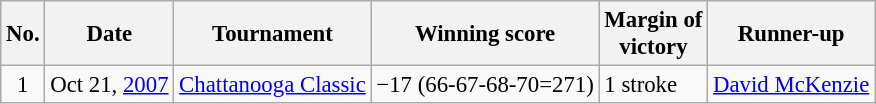<table class="wikitable" style="font-size:95%;">
<tr>
<th>No.</th>
<th>Date</th>
<th>Tournament</th>
<th>Winning score</th>
<th>Margin of<br>victory</th>
<th>Runner-up</th>
</tr>
<tr>
<td align=center>1</td>
<td align=right>Oct 21, <a href='#'>2007</a></td>
<td><a href='#'>Chattanooga Classic</a></td>
<td>−17 (66-67-68-70=271)</td>
<td>1 stroke</td>
<td> <a href='#'>David McKenzie</a></td>
</tr>
</table>
